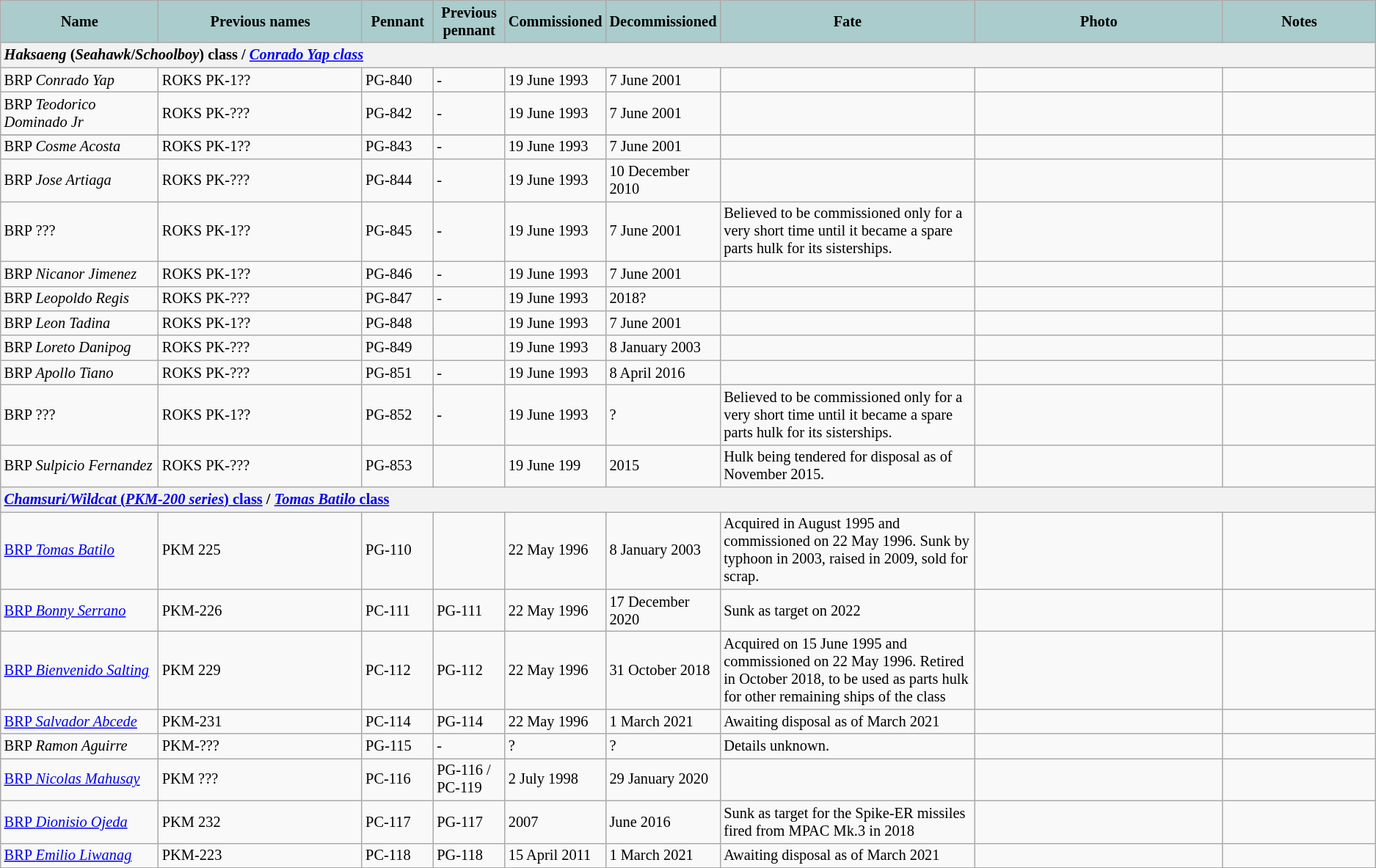<table class="wikitable" style="font-size:85%;">
<tr>
<th style="text-align: center; background: #aacccc;" width="150">Name</th>
<th style="text-align: center; background: #aacccc;" width="200">Previous names</th>
<th style="text-align: center; background: #aacccc;" width="60">Pennant</th>
<th style="text-align: center; background: #aacccc;" width="60">Previous pennant</th>
<th style="text-align: center; background: #aacccc;" width="50">Commissioned</th>
<th style="text-align: center; background: #aacccc;" width="50">Decommissioned</th>
<th style="text-align: center; background: #aacccc;" width="250">Fate</th>
<th style="text-align: center; background: #aacccc;" width="250">Photo</th>
<th style="text-align: center; background: #aacccc;" width="150">Notes</th>
</tr>
<tr>
<th style="text-align: left;" colspan="9"><em>Haksaeng</em> (<em>Seahawk</em>/<em>Schoolboy</em>) class / <em><a href='#'>Conrado Yap class</a></em></th>
</tr>
<tr>
<td>BRP <em>Conrado Yap</em></td>
<td>ROKS PK-1??</td>
<td>PG-840</td>
<td>-</td>
<td>19 June 1993</td>
<td>7 June 2001</td>
<td></td>
<td></td>
<td></td>
</tr>
<tr>
<td>BRP <em>Teodorico Dominado Jr</em></td>
<td>ROKS PK-???</td>
<td>PG-842</td>
<td>-</td>
<td>19 June 1993</td>
<td>7 June 2001</td>
<td></td>
<td></td>
<td></td>
</tr>
<tr>
</tr>
<tr>
<td>BRP <em>Cosme Acosta</em></td>
<td>ROKS PK-1??</td>
<td>PG-843</td>
<td>-</td>
<td>19 June 1993</td>
<td>7 June 2001</td>
<td></td>
<td></td>
<td></td>
</tr>
<tr>
<td>BRP <em>Jose Artiaga</em></td>
<td>ROKS PK-???</td>
<td>PG-844</td>
<td>-</td>
<td>19 June 1993</td>
<td>10 December 2010</td>
<td></td>
<td></td>
<td></td>
</tr>
<tr>
<td>BRP ???</td>
<td>ROKS PK-1??</td>
<td>PG-845</td>
<td>-</td>
<td>19 June 1993</td>
<td>7 June 2001</td>
<td>Believed to be commissioned only for a very short time until it became a spare parts hulk for its sisterships.</td>
<td></td>
<td></td>
</tr>
<tr>
<td>BRP <em>Nicanor Jimenez</em></td>
<td>ROKS PK-1??</td>
<td>PG-846</td>
<td>-</td>
<td>19 June 1993</td>
<td>7 June 2001</td>
<td></td>
<td></td>
<td></td>
</tr>
<tr>
<td>BRP <em>Leopoldo Regis</em></td>
<td>ROKS PK-???</td>
<td>PG-847</td>
<td>-</td>
<td>19 June 1993</td>
<td>2018?</td>
<td></td>
<td></td>
<td></td>
</tr>
<tr>
<td>BRP <em>Leon Tadina</em></td>
<td>ROKS PK-1??</td>
<td>PG-848</td>
<td></td>
<td>19 June 1993</td>
<td>7 June 2001</td>
<td></td>
<td></td>
<td></td>
</tr>
<tr>
<td>BRP <em>Loreto Danipog</em></td>
<td>ROKS PK-???</td>
<td>PG-849</td>
<td></td>
<td>19 June 1993</td>
<td>8 January 2003</td>
<td></td>
<td></td>
<td></td>
</tr>
<tr>
<td>BRP <em>Apollo Tiano</em></td>
<td>ROKS PK-???</td>
<td>PG-851</td>
<td>-</td>
<td>19 June 1993</td>
<td>8 April 2016</td>
<td></td>
<td></td>
<td></td>
</tr>
<tr>
<td>BRP ???</td>
<td>ROKS PK-1??</td>
<td>PG-852</td>
<td>-</td>
<td>19 June 1993</td>
<td>?</td>
<td>Believed to be commissioned only for a very short time until it became a spare parts hulk for its sisterships.</td>
<td></td>
<td></td>
</tr>
<tr>
<td>BRP <em>Sulpicio Fernandez</em></td>
<td>ROKS PK-???</td>
<td>PG-853</td>
<td></td>
<td>19 June 199</td>
<td>2015</td>
<td>Hulk being tendered for disposal as of November 2015.</td>
<td></td>
<td></td>
</tr>
<tr>
<th style="text-align: left;" colspan="9"><a href='#'><em>Chamsuri/Wildcat</em> (<em>PKM-200 series</em>) class</a> / <a href='#'><em>Tomas Batilo</em> class</a></th>
</tr>
<tr>
<td><a href='#'>BRP <em>Tomas Batilo</em></a></td>
<td>PKM 225</td>
<td>PG-110</td>
<td></td>
<td>22 May 1996</td>
<td>8 January 2003</td>
<td>Acquired in August 1995 and commissioned on 22 May 1996. Sunk by typhoon in 2003, raised in 2009, sold for scrap.</td>
<td></td>
<td></td>
</tr>
<tr>
<td><a href='#'>BRP <em>Bonny Serrano</em></a></td>
<td>PKM-226</td>
<td>PC-111</td>
<td>PG-111</td>
<td>22 May 1996</td>
<td>17 December 2020</td>
<td>Sunk as target on 2022</td>
<td></td>
<td></td>
</tr>
<tr>
<td><a href='#'>BRP <em>Bienvenido Salting</em></a></td>
<td>PKM 229</td>
<td>PC-112</td>
<td>PG-112</td>
<td>22 May 1996</td>
<td>31 October 2018</td>
<td>Acquired on 15 June 1995 and commissioned on 22 May 1996. Retired in October 2018, to be used as parts hulk for other remaining ships of the class</td>
<td></td>
<td></td>
</tr>
<tr>
<td><a href='#'>BRP <em>Salvador Abcede</em></a></td>
<td>PKM-231</td>
<td>PC-114</td>
<td>PG-114</td>
<td>22 May 1996</td>
<td>1 March 2021</td>
<td>Awaiting disposal as of March 2021</td>
<td></td>
<td></td>
</tr>
<tr>
<td>BRP <em>Ramon Aguirre</em></td>
<td>PKM-???</td>
<td>PG-115</td>
<td>-</td>
<td>?</td>
<td>?</td>
<td>Details unknown.</td>
<td></td>
<td></td>
</tr>
<tr>
<td><a href='#'>BRP <em>Nicolas Mahusay</em></a></td>
<td>PKM ???</td>
<td>PC-116</td>
<td>PG-116 / PC-119</td>
<td>2 July 1998</td>
<td>29 January 2020</td>
<td></td>
<td></td>
<td></td>
</tr>
<tr>
<td><a href='#'>BRP <em>Dionisio Ojeda</em></a></td>
<td>PKM 232</td>
<td>PC-117</td>
<td>PG-117</td>
<td>2007</td>
<td>June 2016</td>
<td>Sunk as target for the Spike-ER missiles fired from MPAC Mk.3 in 2018</td>
<td></td>
<td></td>
</tr>
<tr>
<td><a href='#'>BRP <em>Emilio Liwanag</em></a></td>
<td>PKM-223</td>
<td>PC-118</td>
<td>PG-118</td>
<td>15 April 2011</td>
<td>1 March 2021</td>
<td>Awaiting disposal as of March 2021</td>
<td></td>
<td></td>
</tr>
<tr>
</tr>
</table>
